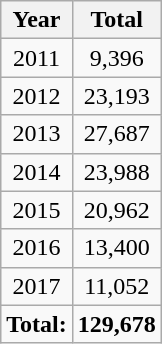<table class="wikitable sortable" style="text-align: center;">
<tr>
<th>Year</th>
<th>Total</th>
</tr>
<tr>
<td>2011</td>
<td>9,396</td>
</tr>
<tr>
<td>2012</td>
<td>23,193</td>
</tr>
<tr>
<td>2013</td>
<td>27,687</td>
</tr>
<tr>
<td>2014</td>
<td>23,988</td>
</tr>
<tr>
<td>2015</td>
<td>20,962</td>
</tr>
<tr>
<td>2016</td>
<td>13,400</td>
</tr>
<tr>
<td>2017</td>
<td>11,052</td>
</tr>
<tr>
<td><strong>Total:</strong></td>
<td style="text-align: left;"><strong>129,678</strong></td>
</tr>
</table>
